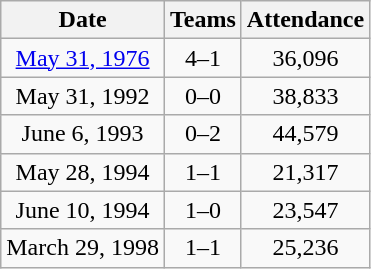<table class="wikitable"  style="text-align:left; text-align:center;">
<tr>
<th>Date</th>
<th>Teams</th>
<th>Attendance</th>
</tr>
<tr>
<td><a href='#'>May 31, 1976</a></td>
<td><strong></strong> 4–1 </td>
<td>36,096</td>
</tr>
<tr>
<td>May 31, 1992</td>
<td> 0–0 </td>
<td>38,833</td>
</tr>
<tr>
<td>June 6, 1993</td>
<td> 0–2 <strong></strong></td>
<td>44,579</td>
</tr>
<tr>
<td>May 28, 1994</td>
<td> 1–1 </td>
<td>21,317</td>
</tr>
<tr>
<td>June 10, 1994</td>
<td> 1–0 </td>
<td>23,547</td>
</tr>
<tr>
<td>March 29, 1998</td>
<td> 1–1 </td>
<td>25,236</td>
</tr>
</table>
